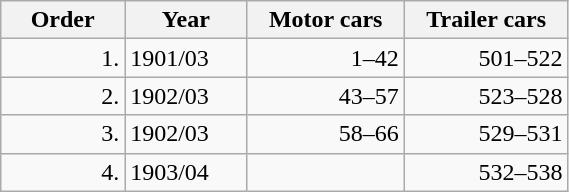<table class="wikitable float-left" style="text-align:right;" width="30%">
<tr class="hintergrundfarbe5">
<th width="6%">Order</th>
<th width="4%">Year</th>
<th width="10%">Motor cars</th>
<th width="10%">Trailer cars</th>
</tr>
<tr>
<td>1.</td>
<td align="left">1901/03</td>
<td>1–42</td>
<td>501–522</td>
</tr>
<tr>
<td>2.</td>
<td align="left">1902/03</td>
<td>43–57</td>
<td>523–528</td>
</tr>
<tr>
<td>3.</td>
<td align="left">1902/03</td>
<td>58–66</td>
<td>529–531</td>
</tr>
<tr>
<td>4.</td>
<td align="left">1903/04</td>
<td></td>
<td>532–538</td>
</tr>
</table>
